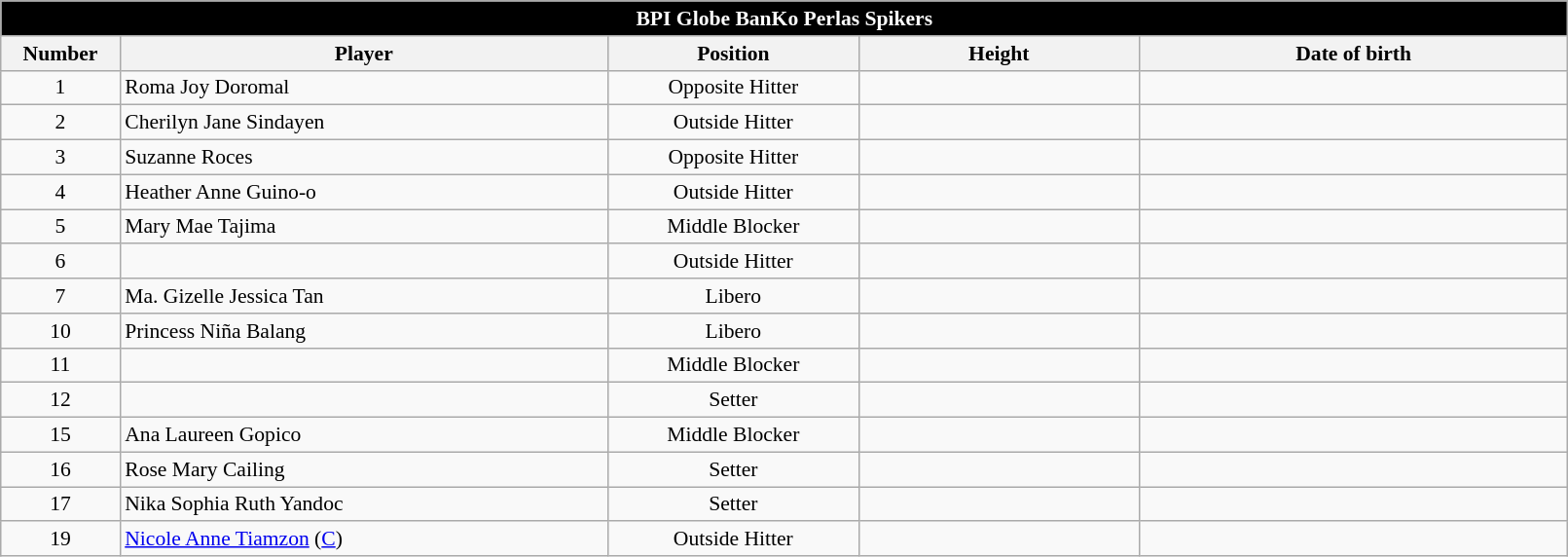<table class="wikitable sortable" style="text-align:center; width: 85%; font-size:90%;">
<tr>
<th colspan="8" style= "background:black; color:white; text-align: center"><strong>BPI Globe BanKo Perlas Spikers</strong></th>
</tr>
<tr>
<th style="width:3em;">Number</th>
<th style="width:16em;">Player</th>
<th style="width:8em;">Position</th>
<th style="width:9em;">Height</th>
<th style="width:14em;">Date of birth</th>
</tr>
<tr>
<td>1</td>
<td align=left> Roma Joy Doromal</td>
<td>Opposite Hitter</td>
<td></td>
<td align=right></td>
</tr>
<tr>
<td>2</td>
<td align=left> Cherilyn Jane Sindayen</td>
<td>Outside Hitter</td>
<td></td>
<td align=right></td>
</tr>
<tr>
<td>3</td>
<td align=left> Suzanne Roces</td>
<td>Opposite Hitter</td>
<td></td>
<td align=right></td>
</tr>
<tr>
<td>4</td>
<td align="left"> Heather Anne Guino-o</td>
<td>Outside Hitter</td>
<td></td>
<td align="right"></td>
</tr>
<tr>
<td>5</td>
<td align=left> Mary Mae Tajima</td>
<td>Middle Blocker</td>
<td></td>
<td align=right></td>
</tr>
<tr>
<td>6</td>
<td align=left> </td>
<td>Outside Hitter</td>
<td></td>
<td align=right></td>
</tr>
<tr>
<td>7</td>
<td align=left> Ma. Gizelle Jessica Tan</td>
<td>Libero</td>
<td></td>
<td align=right></td>
</tr>
<tr>
<td>10</td>
<td align=left> Princess Niña Balang</td>
<td>Libero</td>
<td></td>
<td align=right></td>
</tr>
<tr>
<td>11</td>
<td align=left> </td>
<td>Middle Blocker</td>
<td></td>
<td align=right></td>
</tr>
<tr>
<td>12</td>
<td align=left> </td>
<td>Setter</td>
<td></td>
<td align=right></td>
</tr>
<tr>
<td>15</td>
<td align=left> Ana Laureen Gopico</td>
<td>Middle Blocker</td>
<td></td>
<td align=right></td>
</tr>
<tr>
<td>16</td>
<td align=left> Rose Mary Cailing</td>
<td>Setter</td>
<td></td>
<td align=right></td>
</tr>
<tr>
<td>17</td>
<td align=left> Nika Sophia Ruth Yandoc</td>
<td>Setter</td>
<td></td>
<td align=right></td>
</tr>
<tr>
<td>19</td>
<td align=left> <a href='#'>Nicole Anne Tiamzon</a> (<a href='#'>C</a>)</td>
<td>Outside Hitter</td>
<td></td>
<td align=right></td>
</tr>
</table>
